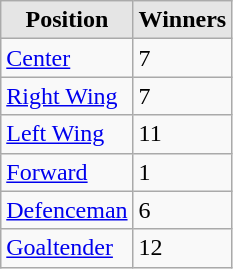<table class="wikitable">
<tr>
<th style="background:#e5e5e5;">Position</th>
<th style="background:#e5e5e5;">Winners</th>
</tr>
<tr>
<td><a href='#'>Center</a></td>
<td>7</td>
</tr>
<tr>
<td><a href='#'>Right Wing</a></td>
<td>7</td>
</tr>
<tr>
<td><a href='#'>Left Wing</a></td>
<td>11</td>
</tr>
<tr>
<td><a href='#'>Forward</a></td>
<td>1</td>
</tr>
<tr>
<td><a href='#'>Defenceman</a></td>
<td>6</td>
</tr>
<tr>
<td><a href='#'>Goaltender</a></td>
<td>12</td>
</tr>
</table>
